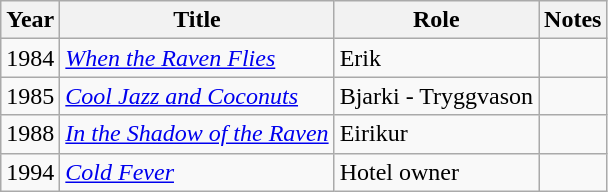<table class="wikitable sortable">
<tr>
<th>Year</th>
<th>Title</th>
<th>Role</th>
<th class="unsortable">Notes</th>
</tr>
<tr>
<td>1984</td>
<td><em><a href='#'>When the Raven Flies</a></em></td>
<td>Erik</td>
<td></td>
</tr>
<tr>
<td>1985</td>
<td><em><a href='#'>Cool Jazz and Coconuts</a></em></td>
<td>Bjarki - Tryggvason</td>
<td></td>
</tr>
<tr>
<td>1988</td>
<td><em><a href='#'>In the Shadow of the Raven</a></em></td>
<td>Eirikur</td>
<td></td>
</tr>
<tr>
<td>1994</td>
<td><em><a href='#'>Cold Fever</a></em></td>
<td>Hotel owner</td>
<td></td>
</tr>
</table>
